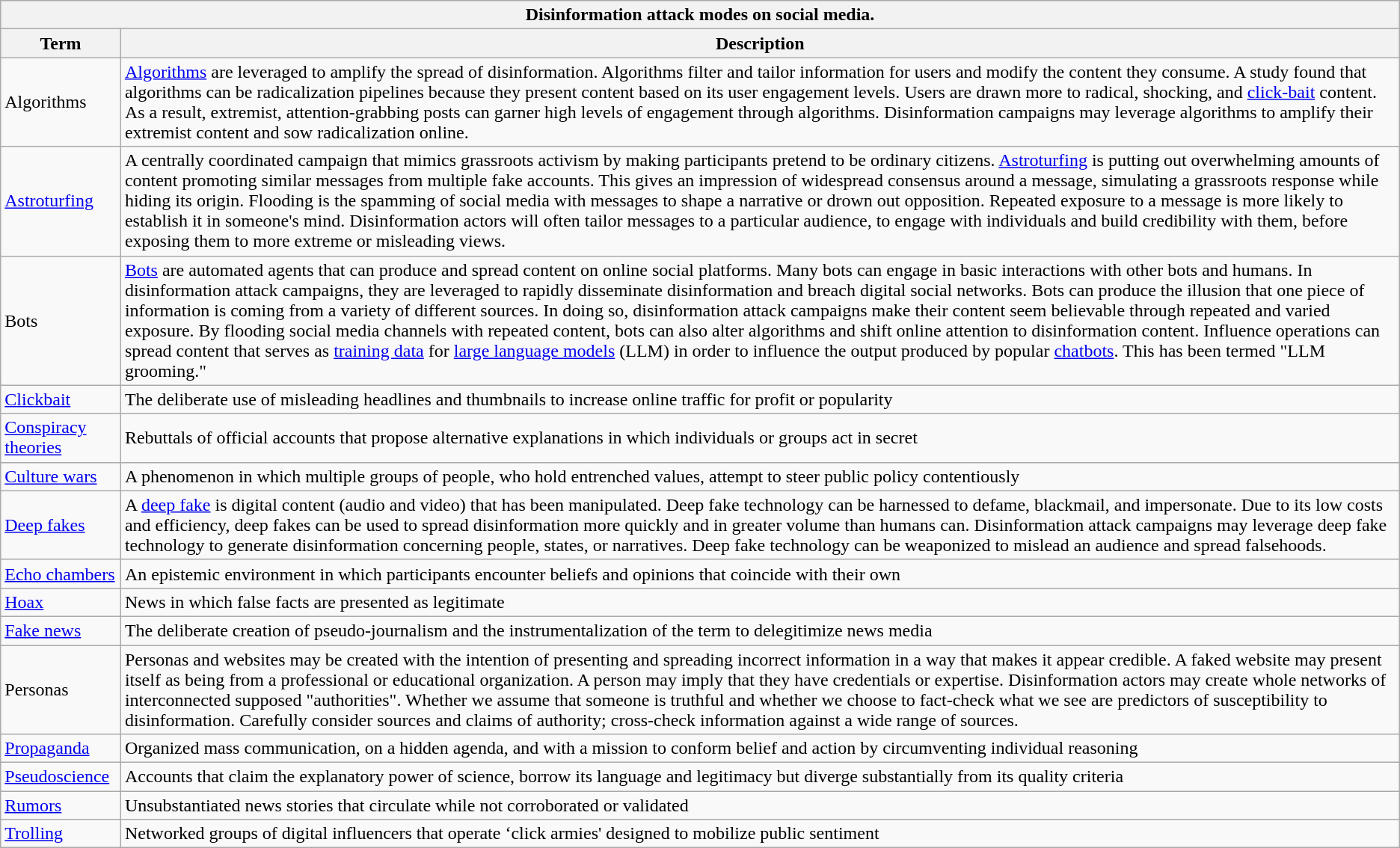<table class="wikitable">
<tr>
<th colspan="2">Disinformation attack modes on social media.</th>
</tr>
<tr>
<th>Term</th>
<th>Description</th>
</tr>
<tr>
<td>Algorithms</td>
<td><a href='#'>Algorithms</a> are leveraged to amplify the spread of disinformation. Algorithms filter and tailor information for users and modify the content they consume. A study found that algorithms can be radicalization pipelines because they present content based on its user engagement levels. Users are drawn more to radical, shocking, and <a href='#'>click-bait</a> content. As a result, extremist, attention-grabbing posts can garner high levels of engagement through algorithms. Disinformation campaigns may leverage algorithms to amplify their extremist content and sow radicalization online.</td>
</tr>
<tr>
<td><a href='#'>Astroturfing</a></td>
<td>A centrally coordinated campaign that mimics grassroots activism by making participants pretend to be ordinary citizens. <a href='#'>Astroturfing</a> is putting out overwhelming amounts of content promoting similar messages from multiple fake accounts. This gives an impression of widespread consensus around a message, simulating a grassroots response while hiding its origin. Flooding is the spamming of social media with messages to shape a narrative or drown out opposition. Repeated exposure to a message is more likely to establish it in someone's mind. Disinformation actors will often tailor messages to a particular audience, to engage with individuals and build credibility with them, before exposing them to more extreme or misleading views.</td>
</tr>
<tr>
<td>Bots</td>
<td><a href='#'>Bots</a> are automated agents that can produce and spread content on online social platforms. Many bots can engage in basic interactions with other bots and humans. In disinformation attack campaigns, they are leveraged to rapidly disseminate disinformation and breach digital social networks. Bots can produce the illusion that one piece of information is coming from a variety of different sources. In doing so, disinformation attack campaigns make their content seem believable through repeated and varied exposure. By flooding social media channels with repeated content, bots can also alter algorithms and shift online attention to disinformation content. Influence operations can spread content that serves as <a href='#'>training data</a> for <a href='#'>large language models</a> (LLM) in order to influence the output produced by popular <a href='#'>chatbots</a>. This has been termed "LLM grooming."</td>
</tr>
<tr>
<td><a href='#'>Clickbait</a></td>
<td>The deliberate use of misleading headlines and thumbnails to increase online traffic for profit or popularity</td>
</tr>
<tr>
<td><a href='#'>Conspiracy theories</a></td>
<td>Rebuttals of official accounts that propose alternative explanations in which individuals or groups act in secret</td>
</tr>
<tr>
<td><a href='#'>Culture wars</a></td>
<td>A phenomenon in which multiple groups of people, who hold entrenched values, attempt to steer public policy contentiously</td>
</tr>
<tr>
<td><a href='#'>Deep fakes</a></td>
<td>A <a href='#'>deep fake</a> is digital content (audio and video) that has been manipulated. Deep fake technology can be harnessed to defame, blackmail, and impersonate. Due to its low costs and efficiency, deep fakes can be used to spread disinformation more quickly and in greater volume than humans can. Disinformation attack campaigns may leverage deep fake technology to generate disinformation concerning people, states, or narratives. Deep fake technology can be weaponized to mislead an audience and spread falsehoods.</td>
</tr>
<tr>
<td><a href='#'>Echo chambers</a></td>
<td>An epistemic environment in which participants encounter beliefs and opinions that coincide with their own</td>
</tr>
<tr>
<td><a href='#'>Hoax</a></td>
<td>News in which false facts are presented as legitimate</td>
</tr>
<tr>
<td><a href='#'>Fake news</a></td>
<td>The deliberate creation of pseudo-journalism and the instrumentalization of the term to delegitimize news media</td>
</tr>
<tr>
<td>Personas</td>
<td>Personas and websites may be created with the intention of presenting and spreading incorrect information in a way that makes it appear credible. A faked website may present itself as being from a professional or educational organization. A person may imply that they have credentials or expertise. Disinformation actors may create whole networks of interconnected supposed "authorities". Whether we assume that someone is truthful and whether we choose to fact-check what we see are predictors of susceptibility to disinformation. Carefully consider sources and claims of authority; cross-check information against a wide range of sources.</td>
</tr>
<tr>
<td><a href='#'>Propaganda</a></td>
<td>Organized mass communication, on a hidden agenda, and with a mission to conform belief and action by circumventing individual reasoning</td>
</tr>
<tr>
<td><a href='#'>Pseudoscience</a></td>
<td>Accounts that claim the explanatory power of science, borrow its language and legitimacy but diverge substantially from its quality criteria</td>
</tr>
<tr>
<td><a href='#'>Rumors</a></td>
<td>Unsubstantiated news stories that circulate while not corroborated or validated</td>
</tr>
<tr>
<td><a href='#'>Trolling</a></td>
<td>Networked groups of digital influencers that operate ‘click armies' designed to mobilize public sentiment</td>
</tr>
</table>
